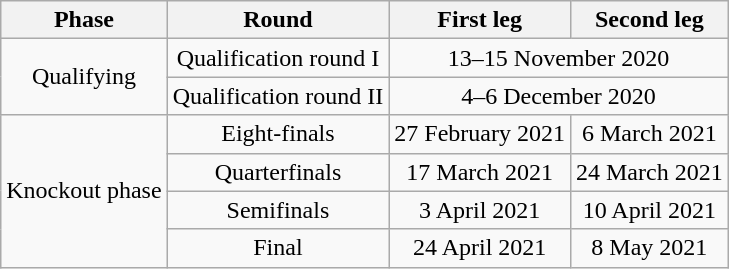<table class="wikitable" style="text-align:center">
<tr>
<th>Phase</th>
<th>Round</th>
<th>First leg</th>
<th>Second leg</th>
</tr>
<tr>
<td rowspan=2>Qualifying</td>
<td>Qualification round I</td>
<td colspan=2>13–15 November 2020</td>
</tr>
<tr>
<td>Qualification round II</td>
<td colspan=2>4–6 December 2020</td>
</tr>
<tr>
<td rowspan=4>Knockout phase</td>
<td>Eight-finals</td>
<td>27 February 2021</td>
<td>6 March 2021</td>
</tr>
<tr>
<td>Quarterfinals</td>
<td>17 March 2021</td>
<td>24 March 2021</td>
</tr>
<tr>
<td>Semifinals</td>
<td>3 April 2021</td>
<td>10 April 2021</td>
</tr>
<tr>
<td>Final</td>
<td>24 April 2021</td>
<td>8 May 2021</td>
</tr>
</table>
